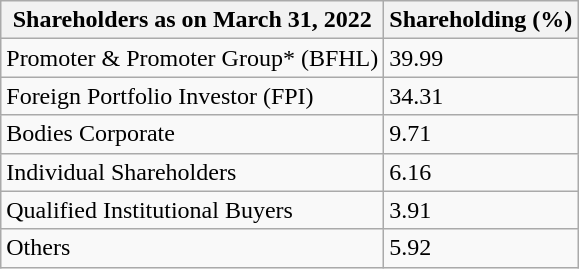<table class="wikitable">
<tr>
<th>Shareholders as on March 31, 2022</th>
<th>Shareholding (%)</th>
</tr>
<tr>
<td>Promoter & Promoter Group* (BFHL)</td>
<td>39.99</td>
</tr>
<tr>
<td>Foreign Portfolio Investor (FPI)</td>
<td>34.31</td>
</tr>
<tr>
<td>Bodies Corporate</td>
<td>9.71</td>
</tr>
<tr>
<td>Individual Shareholders</td>
<td>6.16</td>
</tr>
<tr>
<td>Qualified Institutional Buyers</td>
<td>3.91</td>
</tr>
<tr>
<td>Others</td>
<td>5.92</td>
</tr>
</table>
